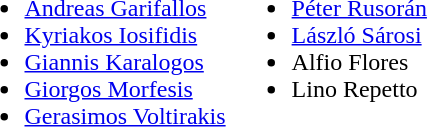<table>
<tr style="vertical-align: top;">
<td><br><ul><li> <a href='#'>Andreas Garifallos</a></li><li> <a href='#'>Kyriakos Iosifidis</a></li><li> <a href='#'>Giannis Karalogos</a></li><li> <a href='#'>Giorgos Morfesis</a></li><li> <a href='#'>Gerasimos Voltirakis</a></li></ul></td>
<td><br><ul><li> <a href='#'>Péter Rusorán</a></li><li> <a href='#'>László Sárosi</a></li><li> Alfio Flores</li><li> Lino Repetto</li></ul></td>
</tr>
</table>
